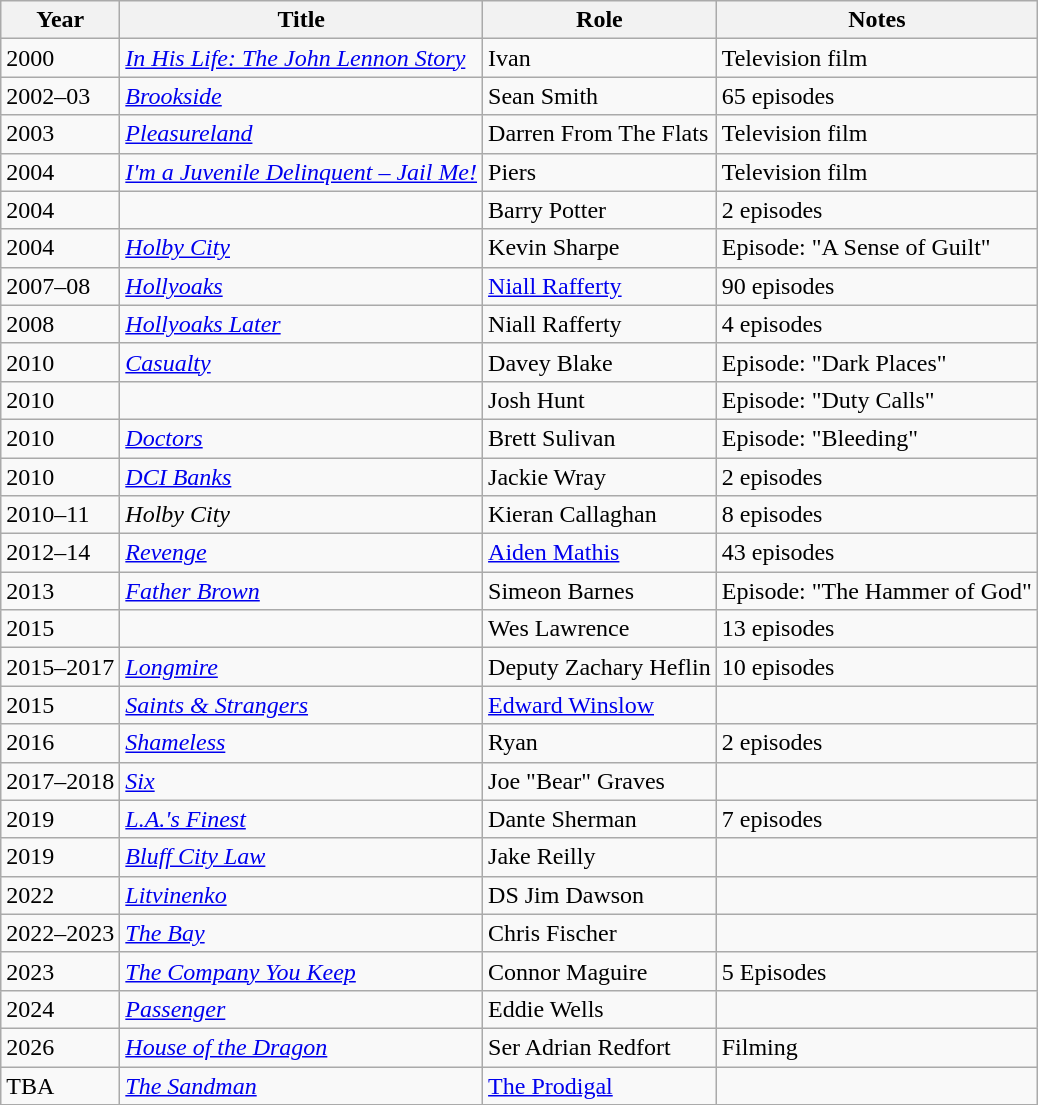<table class="wikitable sortable">
<tr>
<th>Year</th>
<th>Title</th>
<th>Role</th>
<th class="unsortable">Notes</th>
</tr>
<tr>
<td>2000</td>
<td><em><a href='#'>In His Life: The John Lennon Story</a></em></td>
<td>Ivan</td>
<td>Television film</td>
</tr>
<tr>
<td>2002–03</td>
<td><em><a href='#'>Brookside</a></em></td>
<td>Sean Smith</td>
<td>65 episodes</td>
</tr>
<tr>
<td>2003</td>
<td><em><a href='#'>Pleasureland</a></em></td>
<td>Darren From The Flats</td>
<td>Television film</td>
</tr>
<tr>
<td>2004</td>
<td><em><a href='#'>I'm a Juvenile Delinquent – Jail Me!</a></em></td>
<td>Piers</td>
<td>Television film</td>
</tr>
<tr>
<td>2004</td>
<td><em></em></td>
<td>Barry Potter</td>
<td>2 episodes</td>
</tr>
<tr>
<td>2004</td>
<td><em><a href='#'>Holby City</a></em></td>
<td>Kevin Sharpe</td>
<td>Episode: "A Sense of Guilt"</td>
</tr>
<tr>
<td>2007–08</td>
<td><em><a href='#'>Hollyoaks</a></em></td>
<td><a href='#'>Niall Rafferty</a></td>
<td>90 episodes</td>
</tr>
<tr>
<td>2008</td>
<td><em><a href='#'>Hollyoaks Later</a></em></td>
<td>Niall Rafferty</td>
<td>4 episodes</td>
</tr>
<tr>
<td>2010</td>
<td><em><a href='#'>Casualty</a></em></td>
<td>Davey Blake</td>
<td>Episode: "Dark Places"</td>
</tr>
<tr>
<td>2010</td>
<td><em></em></td>
<td>Josh Hunt</td>
<td>Episode: "Duty Calls"</td>
</tr>
<tr>
<td>2010</td>
<td><em><a href='#'>Doctors</a></em></td>
<td>Brett Sulivan</td>
<td>Episode: "Bleeding"</td>
</tr>
<tr>
<td>2010</td>
<td><em><a href='#'>DCI Banks</a></em></td>
<td>Jackie Wray</td>
<td>2 episodes</td>
</tr>
<tr>
<td>2010–11</td>
<td><em>Holby City</em></td>
<td>Kieran Callaghan</td>
<td>8 episodes</td>
</tr>
<tr>
<td>2012–14</td>
<td><em><a href='#'>Revenge</a></em></td>
<td><a href='#'>Aiden Mathis</a></td>
<td>43 episodes</td>
</tr>
<tr>
<td>2013</td>
<td><em><a href='#'>Father Brown</a></em></td>
<td>Simeon Barnes</td>
<td>Episode: "The Hammer of God"</td>
</tr>
<tr>
<td>2015</td>
<td><em></em></td>
<td>Wes Lawrence</td>
<td>13 episodes</td>
</tr>
<tr>
<td>2015–2017</td>
<td><em><a href='#'>Longmire</a></em></td>
<td>Deputy Zachary Heflin</td>
<td>10 episodes</td>
</tr>
<tr>
<td>2015</td>
<td><em><a href='#'>Saints & Strangers</a></em></td>
<td><a href='#'>Edward Winslow</a></td>
<td></td>
</tr>
<tr>
<td>2016</td>
<td><em><a href='#'>Shameless</a></em></td>
<td>Ryan</td>
<td>2 episodes</td>
</tr>
<tr>
<td>2017–2018</td>
<td><em><a href='#'>Six</a></em></td>
<td>Joe "Bear" Graves</td>
<td></td>
</tr>
<tr>
<td>2019</td>
<td><em><a href='#'>L.A.'s Finest</a></em></td>
<td>Dante Sherman</td>
<td>7 episodes</td>
</tr>
<tr>
<td>2019</td>
<td><em><a href='#'>Bluff City Law</a></em></td>
<td>Jake Reilly</td>
<td></td>
</tr>
<tr>
<td>2022</td>
<td><em><a href='#'>Litvinenko</a></em></td>
<td>DS Jim Dawson</td>
<td></td>
</tr>
<tr>
<td>2022–2023</td>
<td><em><a href='#'>The Bay</a></em></td>
<td>Chris Fischer</td>
<td></td>
</tr>
<tr>
<td>2023</td>
<td><em><a href='#'>The Company You Keep</a></em></td>
<td>Connor Maguire</td>
<td>5 Episodes</td>
</tr>
<tr>
<td>2024</td>
<td><em><a href='#'>Passenger</a></em></td>
<td>Eddie Wells</td>
</tr>
<tr>
<td>2026</td>
<td><em><a href='#'>House of the Dragon</a></em></td>
<td>Ser Adrian Redfort</td>
<td>Filming </td>
</tr>
<tr>
<td>TBA</td>
<td><a href='#'><em>The Sandman</em></a></td>
<td><a href='#'>The Prodigal</a></td>
<td></td>
</tr>
<tr>
</tr>
</table>
